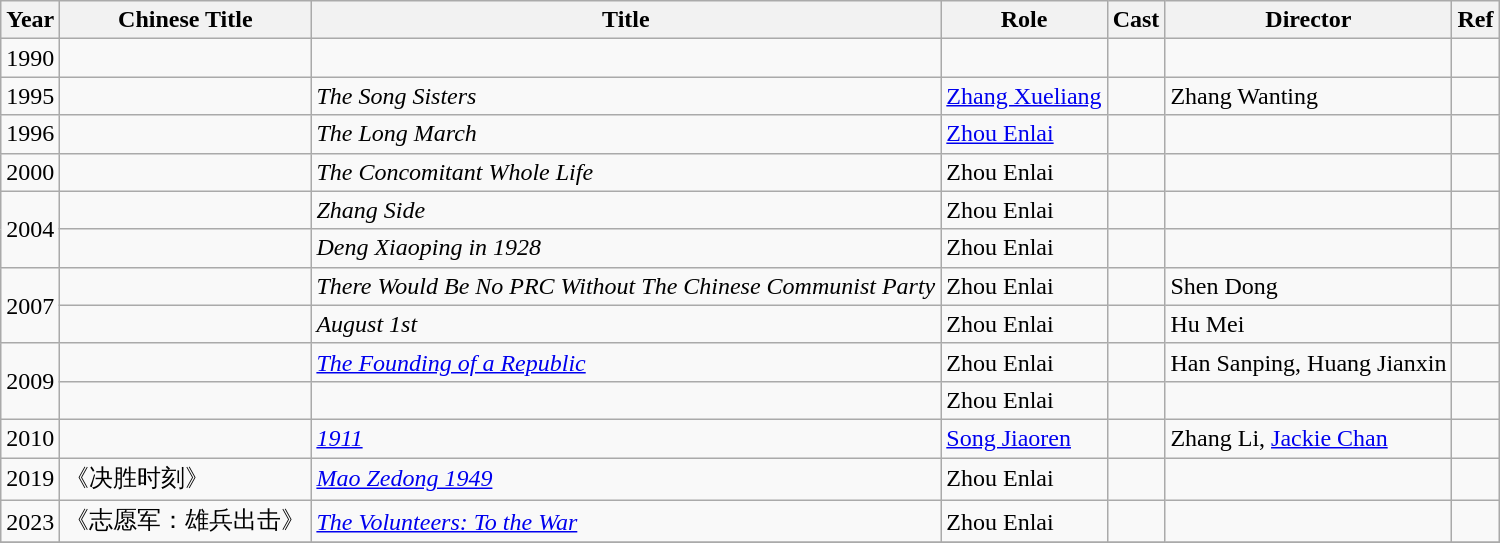<table class="wikitable">
<tr>
<th>Year</th>
<th>Chinese Title</th>
<th>Title</th>
<th>Role</th>
<th>Cast</th>
<th>Director</th>
<th>Ref</th>
</tr>
<tr>
<td>1990</td>
<td></td>
<td></td>
<td></td>
<td></td>
<td></td>
<td></td>
</tr>
<tr>
<td>1995</td>
<td></td>
<td><em>The Song Sisters</em></td>
<td><a href='#'>Zhang Xueliang</a></td>
<td></td>
<td>Zhang Wanting</td>
<td></td>
</tr>
<tr>
<td>1996</td>
<td></td>
<td><em>The Long March</em></td>
<td><a href='#'>Zhou Enlai</a></td>
<td></td>
<td></td>
<td></td>
</tr>
<tr>
<td>2000</td>
<td></td>
<td><em>The Concomitant Whole Life</em></td>
<td>Zhou Enlai</td>
<td></td>
<td></td>
<td></td>
</tr>
<tr>
<td rowspan="2">2004</td>
<td></td>
<td><em>Zhang Side</em></td>
<td>Zhou Enlai</td>
<td></td>
<td></td>
<td></td>
</tr>
<tr>
<td></td>
<td><em>Deng Xiaoping in 1928</em></td>
<td>Zhou Enlai</td>
<td></td>
<td></td>
<td></td>
</tr>
<tr>
<td rowspan="2">2007</td>
<td></td>
<td><em>There Would Be No PRC Without The Chinese Communist Party</em></td>
<td>Zhou Enlai</td>
<td></td>
<td>Shen Dong</td>
<td></td>
</tr>
<tr>
<td></td>
<td><em>August 1st</em></td>
<td>Zhou Enlai</td>
<td></td>
<td>Hu Mei</td>
<td></td>
</tr>
<tr>
<td rowspan="2">2009</td>
<td></td>
<td><em><a href='#'>The Founding of a Republic</a></em></td>
<td>Zhou Enlai</td>
<td></td>
<td>Han Sanping, Huang Jianxin</td>
<td></td>
</tr>
<tr>
<td></td>
<td></td>
<td>Zhou Enlai</td>
<td></td>
<td></td>
<td></td>
</tr>
<tr>
<td>2010</td>
<td></td>
<td><em><a href='#'>1911</a></em></td>
<td><a href='#'>Song Jiaoren</a></td>
<td></td>
<td>Zhang Li, <a href='#'>Jackie Chan</a></td>
<td></td>
</tr>
<tr>
<td>2019</td>
<td>《决胜时刻》</td>
<td><em><a href='#'>Mao Zedong 1949</a></em></td>
<td>Zhou Enlai</td>
<td></td>
<td></td>
<td></td>
</tr>
<tr>
<td>2023</td>
<td>《志愿军：雄兵出击》</td>
<td><em><a href='#'>The Volunteers: To the War</a></em></td>
<td>Zhou Enlai</td>
<td></td>
<td></td>
<td></td>
</tr>
<tr>
</tr>
</table>
